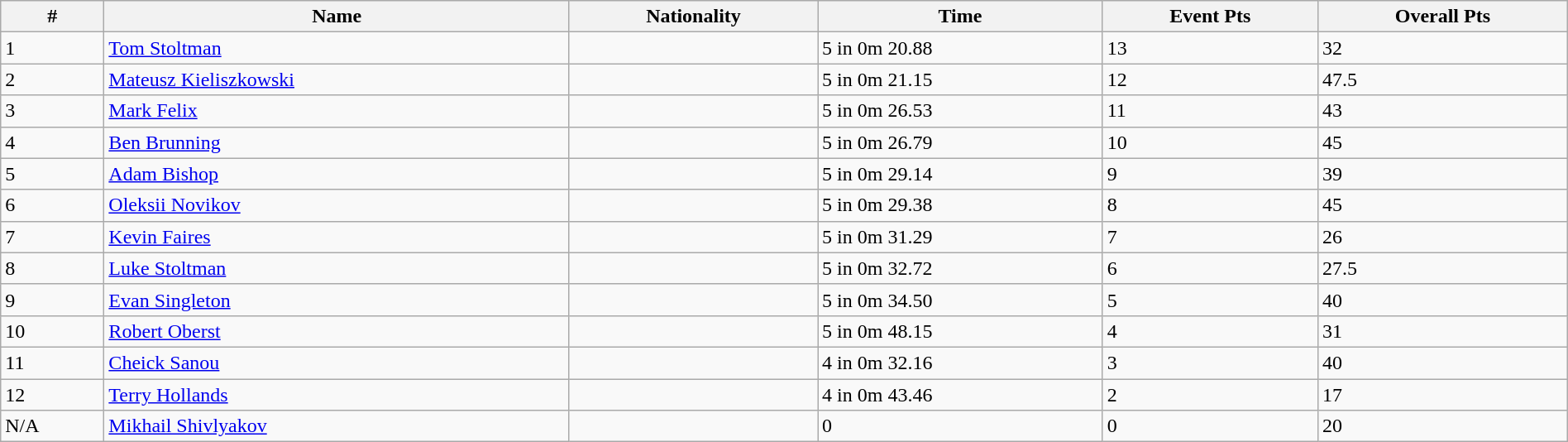<table class="wikitable sortable" style="display: inline-table;width: 100%;">
<tr>
<th>#</th>
<th>Name</th>
<th>Nationality</th>
<th>Time</th>
<th>Event Pts</th>
<th>Overall Pts</th>
</tr>
<tr>
<td>1</td>
<td><a href='#'>Tom Stoltman</a></td>
<td></td>
<td>5 in 0m 20.88</td>
<td>13</td>
<td>32</td>
</tr>
<tr>
<td>2</td>
<td><a href='#'>Mateusz Kieliszkowski</a></td>
<td></td>
<td>5 in 0m 21.15</td>
<td>12</td>
<td>47.5</td>
</tr>
<tr>
<td>3</td>
<td><a href='#'>Mark Felix</a></td>
<td></td>
<td>5 in 0m 26.53</td>
<td>11</td>
<td>43</td>
</tr>
<tr>
<td>4</td>
<td><a href='#'>Ben Brunning</a></td>
<td></td>
<td>5 in 0m 26.79</td>
<td>10</td>
<td>45</td>
</tr>
<tr>
<td>5</td>
<td><a href='#'>Adam Bishop</a></td>
<td></td>
<td>5 in 0m 29.14</td>
<td>9</td>
<td>39</td>
</tr>
<tr>
<td>6</td>
<td><a href='#'>Oleksii Novikov</a></td>
<td></td>
<td>5 in 0m 29.38</td>
<td>8</td>
<td>45</td>
</tr>
<tr>
<td>7</td>
<td><a href='#'>Kevin Faires</a></td>
<td></td>
<td>5 in 0m 31.29</td>
<td>7</td>
<td>26</td>
</tr>
<tr>
<td>8</td>
<td><a href='#'>Luke Stoltman</a></td>
<td></td>
<td>5 in 0m 32.72</td>
<td>6</td>
<td>27.5</td>
</tr>
<tr>
<td>9</td>
<td><a href='#'>Evan Singleton</a></td>
<td></td>
<td>5 in 0m 34.50</td>
<td>5</td>
<td>40</td>
</tr>
<tr>
<td>10</td>
<td><a href='#'>Robert Oberst</a></td>
<td></td>
<td>5 in 0m 48.15</td>
<td>4</td>
<td>31</td>
</tr>
<tr>
<td>11</td>
<td><a href='#'>Cheick Sanou</a></td>
<td></td>
<td>4 in 0m 32.16</td>
<td>3</td>
<td>40</td>
</tr>
<tr>
<td>12</td>
<td><a href='#'>Terry Hollands</a></td>
<td></td>
<td>4 in 0m 43.46</td>
<td>2</td>
<td>17</td>
</tr>
<tr>
<td>N/A</td>
<td><a href='#'>Mikhail Shivlyakov</a></td>
<td></td>
<td>0</td>
<td>0</td>
<td>20</td>
</tr>
</table>
